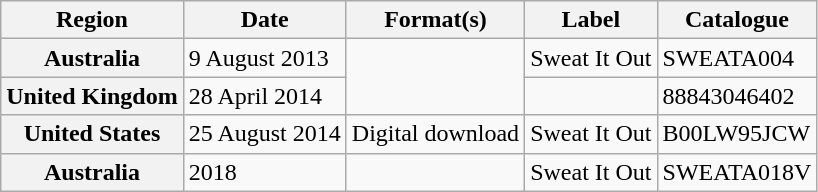<table class="wikitable plainrowheaders">
<tr>
<th scope="col">Region</th>
<th scope="col">Date</th>
<th scope="col">Format(s)</th>
<th scope="col">Label</th>
<th scope="col">Catalogue</th>
</tr>
<tr>
<th scope="row">Australia</th>
<td>9 August 2013</td>
<td rowspan="2"></td>
<td>Sweat It Out</td>
<td>SWEATA004</td>
</tr>
<tr>
<th scope="row">United Kingdom</th>
<td>28 April 2014</td>
<td></td>
<td>88843046402</td>
</tr>
<tr>
<th scope="row">United States</th>
<td>25 August 2014</td>
<td>Digital download</td>
<td>Sweat It Out</td>
<td>B00LW95JCW</td>
</tr>
<tr>
<th scope="row">Australia</th>
<td>2018</td>
<td rowspan="2"></td>
<td>Sweat It Out</td>
<td>SWEATA018V</td>
</tr>
</table>
